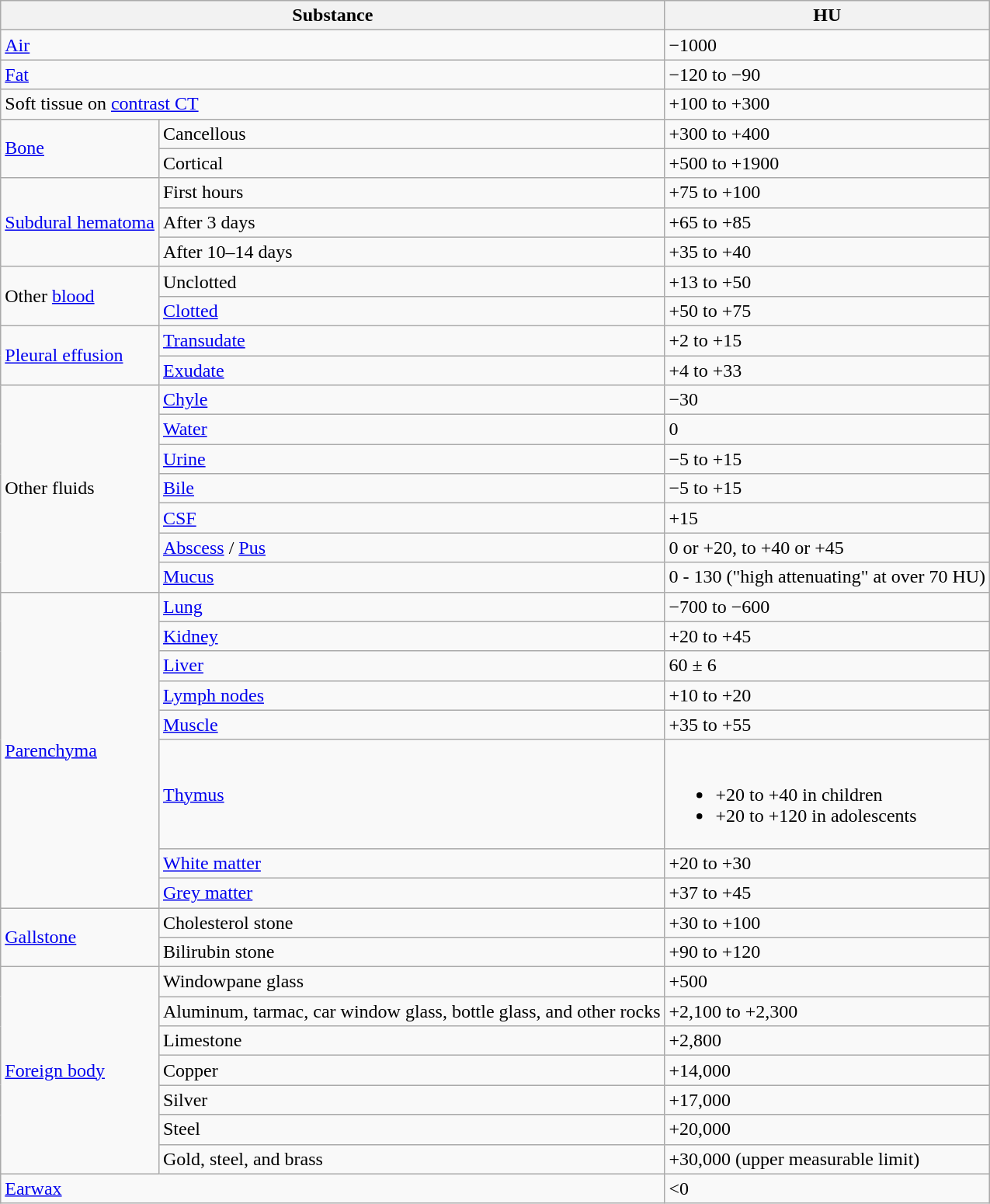<table class="wikitable">
<tr>
<th colspan="2">Substance</th>
<th>HU</th>
</tr>
<tr>
<td colspan="2"><a href='#'>Air</a></td>
<td>−1000</td>
</tr>
<tr>
<td colspan="2"><a href='#'>Fat</a></td>
<td>−120 to −90</td>
</tr>
<tr>
<td colspan="2">Soft tissue on <a href='#'>contrast CT</a></td>
<td>+100 to +300</td>
</tr>
<tr>
<td rowspan="2"><a href='#'>Bone</a></td>
<td>Cancellous</td>
<td>+300 to +400</td>
</tr>
<tr>
<td>Cortical</td>
<td>+500 to +1900</td>
</tr>
<tr>
<td rowspan="3"><a href='#'>Subdural hematoma</a></td>
<td>First hours</td>
<td>+75 to +100</td>
</tr>
<tr>
<td>After 3 days</td>
<td>+65 to +85</td>
</tr>
<tr>
<td>After 10–14 days</td>
<td>+35 to +40</td>
</tr>
<tr>
<td rowspan="2">Other <a href='#'>blood</a></td>
<td>Unclotted</td>
<td>+13 to +50</td>
</tr>
<tr>
<td><a href='#'>Clotted</a></td>
<td>+50 to +75</td>
</tr>
<tr>
<td rowspan="2"><a href='#'>Pleural effusion</a></td>
<td><a href='#'>Transudate</a></td>
<td>+2 to +15 </td>
</tr>
<tr>
<td><a href='#'>Exudate</a></td>
<td>+4 to +33</td>
</tr>
<tr>
<td rowspan="7">Other fluids</td>
<td><a href='#'>Chyle</a></td>
<td>−30</td>
</tr>
<tr>
<td><a href='#'>Water</a></td>
<td>0</td>
</tr>
<tr>
<td><a href='#'>Urine</a></td>
<td>−5 to +15</td>
</tr>
<tr>
<td><a href='#'>Bile</a></td>
<td>−5 to +15</td>
</tr>
<tr>
<td><a href='#'>CSF</a></td>
<td>+15</td>
</tr>
<tr>
<td><a href='#'>Abscess</a> / <a href='#'>Pus</a></td>
<td>0 or +20, to +40 or +45</td>
</tr>
<tr>
<td><a href='#'>Mucus</a></td>
<td>0 - 130 ("high attenuating" at over 70 HU)</td>
</tr>
<tr>
<td rowspan="8"><a href='#'>Parenchyma</a></td>
<td><a href='#'>Lung</a></td>
<td>−700 to −600</td>
</tr>
<tr>
<td><a href='#'>Kidney</a></td>
<td>+20 to +45</td>
</tr>
<tr>
<td><a href='#'>Liver</a></td>
<td>60 ± 6</td>
</tr>
<tr>
<td><a href='#'>Lymph nodes</a></td>
<td>+10 to +20</td>
</tr>
<tr>
<td><a href='#'>Muscle</a></td>
<td>+35 to +55</td>
</tr>
<tr>
<td><a href='#'>Thymus</a></td>
<td><br><ul><li>+20 to +40 in children</li><li>+20 to +120 in adolescents</li></ul></td>
</tr>
<tr>
<td><a href='#'>White matter</a></td>
<td>+20 to +30</td>
</tr>
<tr>
<td><a href='#'>Grey matter</a></td>
<td>+37 to +45</td>
</tr>
<tr>
<td rowspan="2"><a href='#'>Gallstone</a></td>
<td>Cholesterol stone</td>
<td>+30 to +100</td>
</tr>
<tr>
<td>Bilirubin stone</td>
<td>+90 to +120</td>
</tr>
<tr>
<td rowspan="7"><a href='#'>Foreign body</a></td>
<td>Windowpane glass</td>
<td>+500</td>
</tr>
<tr>
<td>Aluminum, tarmac, car window glass, bottle glass, and other rocks</td>
<td>+2,100 to +2,300</td>
</tr>
<tr>
<td>Limestone</td>
<td>+2,800</td>
</tr>
<tr>
<td>Copper</td>
<td>+14,000</td>
</tr>
<tr>
<td>Silver</td>
<td>+17,000</td>
</tr>
<tr>
<td>Steel</td>
<td>+20,000</td>
</tr>
<tr>
<td>Gold, steel, and brass</td>
<td>+30,000 (upper measurable limit)</td>
</tr>
<tr>
<td colspan="2"><a href='#'>Earwax</a></td>
<td><0</td>
</tr>
</table>
